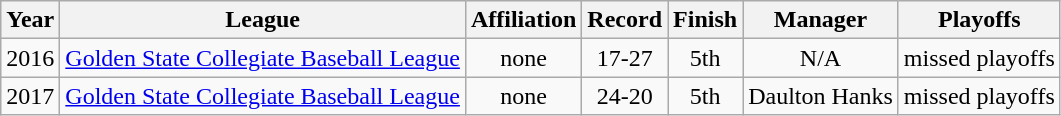<table class="wikitable">
<tr>
<th>Year</th>
<th>League</th>
<th>Affiliation</th>
<th>Record</th>
<th>Finish</th>
<th>Manager</th>
<th>Playoffs</th>
</tr>
<tr align=center>
<td>2016</td>
<td><a href='#'>Golden State Collegiate Baseball League</a></td>
<td>none</td>
<td>17-27</td>
<td>5th</td>
<td>N/A</td>
<td>missed playoffs</td>
</tr>
<tr align=center>
<td>2017</td>
<td><a href='#'>Golden State Collegiate Baseball League</a></td>
<td>none</td>
<td>24-20</td>
<td>5th</td>
<td>Daulton Hanks</td>
<td>missed playoffs</td>
</tr>
</table>
